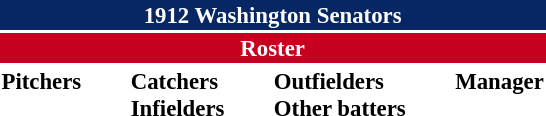<table class="toccolours" style="font-size: 95%;">
<tr>
<th colspan="10" style="background-color: #072764; color: white; text-align: center;">1912 Washington Senators</th>
</tr>
<tr>
<td colspan="10" style="background-color: #c6011f; color: white; text-align: center;"><strong>Roster</strong></td>
</tr>
<tr>
<td valign="top"><strong>Pitchers</strong><br>
















</td>
<td width="25px"></td>
<td valign="top"><strong>Catchers</strong><br>


<strong>Infielders</strong>










</td>
<td width="25px"></td>
<td valign="top"><strong>Outfielders</strong><br>






<strong>Other batters</strong>

</td>
<td width="25px"></td>
<td valign="top"><strong>Manager</strong><br></td>
</tr>
</table>
